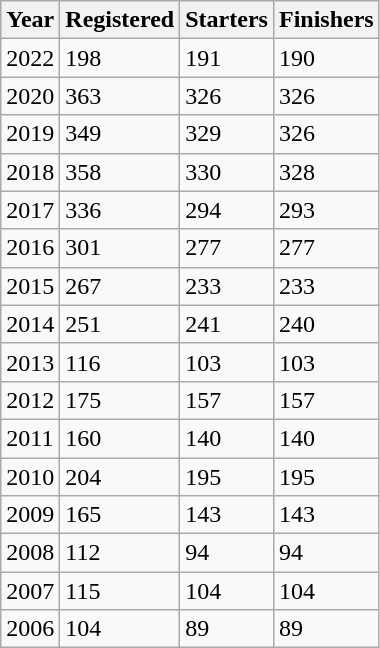<table class="wikitable sortable">
<tr>
<th>Year</th>
<th>Registered</th>
<th>Starters</th>
<th>Finishers</th>
</tr>
<tr>
<td>2022</td>
<td>198</td>
<td>191</td>
<td>190</td>
</tr>
<tr>
<td>2020</td>
<td>363</td>
<td>326</td>
<td>326</td>
</tr>
<tr>
<td>2019</td>
<td>349</td>
<td>329</td>
<td>326</td>
</tr>
<tr>
<td>2018</td>
<td>358</td>
<td>330</td>
<td>328</td>
</tr>
<tr>
<td>2017</td>
<td>336</td>
<td>294</td>
<td>293</td>
</tr>
<tr>
<td>2016</td>
<td>301</td>
<td>277</td>
<td>277</td>
</tr>
<tr>
<td>2015</td>
<td>267</td>
<td>233</td>
<td>233</td>
</tr>
<tr>
<td>2014</td>
<td>251</td>
<td>241</td>
<td>240</td>
</tr>
<tr>
<td>2013</td>
<td>116</td>
<td>103</td>
<td>103</td>
</tr>
<tr>
<td>2012</td>
<td>175</td>
<td>157</td>
<td>157</td>
</tr>
<tr>
<td>2011</td>
<td>160</td>
<td>140</td>
<td>140</td>
</tr>
<tr>
<td>2010</td>
<td>204</td>
<td>195</td>
<td>195</td>
</tr>
<tr>
<td>2009</td>
<td>165</td>
<td>143</td>
<td>143</td>
</tr>
<tr>
<td>2008</td>
<td>112</td>
<td>94</td>
<td>94</td>
</tr>
<tr>
<td>2007</td>
<td>115</td>
<td>104</td>
<td>104</td>
</tr>
<tr>
<td>2006</td>
<td>104</td>
<td>89</td>
<td>89</td>
</tr>
</table>
